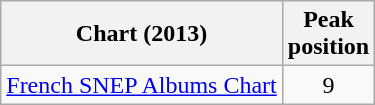<table class="wikitable sortable plainrowheaders">
<tr>
<th scope="col">Chart (2013)</th>
<th scope="col">Peak<br>position</th>
</tr>
<tr>
<td><a href='#'>French SNEP Albums Chart</a></td>
<td align="center">9</td>
</tr>
</table>
